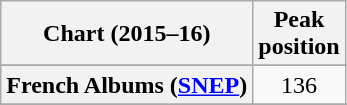<table class="wikitable sortable plainrowheaders" style="text-align:center">
<tr>
<th scope="col">Chart (2015–16)</th>
<th scope="col">Peak<br> position</th>
</tr>
<tr>
</tr>
<tr>
</tr>
<tr>
</tr>
<tr>
</tr>
<tr>
</tr>
<tr>
</tr>
<tr>
</tr>
<tr>
<th scope="row">French Albums (<a href='#'>SNEP</a>)</th>
<td>136</td>
</tr>
<tr>
</tr>
<tr>
</tr>
<tr>
</tr>
<tr>
</tr>
<tr>
</tr>
<tr>
</tr>
<tr>
</tr>
<tr>
</tr>
</table>
